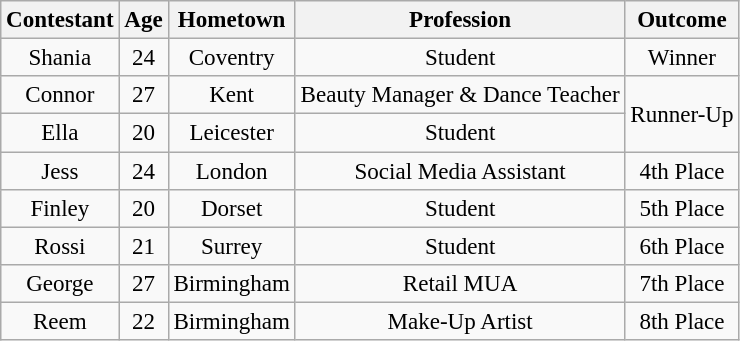<table class="wikitable sortable" border="2" style="text-align:center;font-size:96%">
<tr>
<th>Contestant</th>
<th>Age</th>
<th>Hometown</th>
<th>Profession</th>
<th>Outcome</th>
</tr>
<tr>
<td>Shania</td>
<td>24</td>
<td>Coventry</td>
<td>Student</td>
<td>Winner</td>
</tr>
<tr>
<td>Connor</td>
<td>27</td>
<td>Kent</td>
<td>Beauty Manager & Dance Teacher</td>
<td rowspan = "2">Runner-Up</td>
</tr>
<tr>
<td>Ella</td>
<td>20</td>
<td>Leicester</td>
<td>Student</td>
</tr>
<tr>
<td>Jess</td>
<td>24</td>
<td>London</td>
<td>Social Media Assistant</td>
<td>4th Place</td>
</tr>
<tr>
<td>Finley</td>
<td>20</td>
<td>Dorset</td>
<td>Student</td>
<td>5th Place</td>
</tr>
<tr>
<td>Rossi</td>
<td>21</td>
<td>Surrey</td>
<td>Student</td>
<td>6th Place</td>
</tr>
<tr>
<td>George</td>
<td>27</td>
<td>Birmingham</td>
<td>Retail MUA</td>
<td>7th Place</td>
</tr>
<tr>
<td>Reem</td>
<td>22</td>
<td>Birmingham</td>
<td>Make-Up Artist</td>
<td>8th Place</td>
</tr>
</table>
